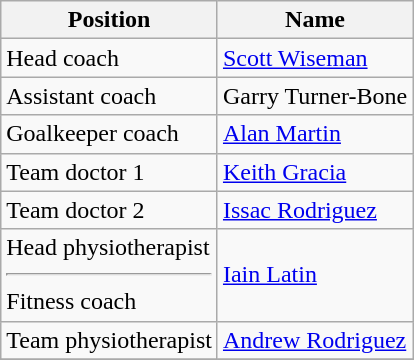<table class="wikitable sortable" style="text-align:center;">
<tr>
<th>Position</th>
<th>Name</th>
</tr>
<tr>
<td align="left">Head coach</td>
<td align="left"> <a href='#'>Scott Wiseman</a></td>
</tr>
<tr>
<td align="left">Assistant coach</td>
<td align="left"> Garry Turner-Bone</td>
</tr>
<tr>
<td align="left">Goalkeeper coach</td>
<td align="left"> <a href='#'>Alan Martin</a></td>
</tr>
<tr>
<td align="left">Team doctor 1</td>
<td align="left"> <a href='#'>Keith Gracia</a></td>
</tr>
<tr>
<td align="left">Team doctor 2</td>
<td align="left"> <a href='#'>Issac Rodriguez</a></td>
</tr>
<tr>
<td align="left">Head physiotherapist<hr>Fitness coach</td>
<td align="left"> <a href='#'>Iain Latin</a></td>
</tr>
<tr>
<td align="left">Team physiotherapist</td>
<td align="left"> <a href='#'>Andrew Rodriguez</a></td>
</tr>
<tr>
</tr>
</table>
